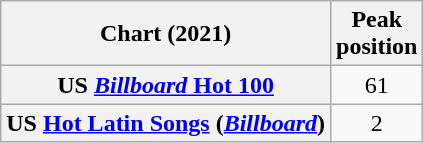<table class="wikitable sortable plainrowheaders" style="text-align:center">
<tr>
<th scope="col">Chart (2021)</th>
<th scope="col">Peak<br>position</th>
</tr>
<tr>
<th scope="row">US <a href='#'><em>Billboard</em> Hot 100</a></th>
<td>61</td>
</tr>
<tr>
<th scope="row">US <a href='#'>Hot Latin Songs</a> (<em><a href='#'>Billboard</a></em>)</th>
<td>2</td>
</tr>
</table>
